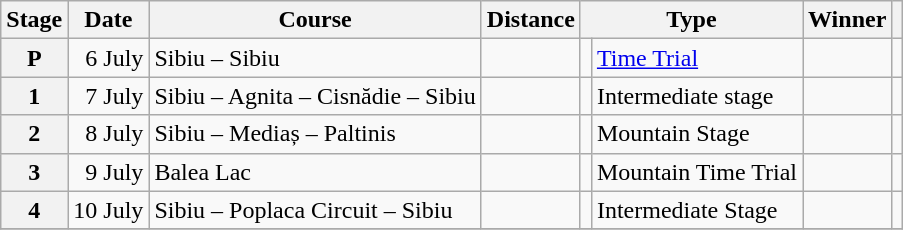<table class="wikitable">
<tr>
<th>Stage</th>
<th>Date</th>
<th>Course</th>
<th>Distance</th>
<th colspan="2">Type</th>
<th>Winner</th>
<th></th>
</tr>
<tr>
<th style="text-align:center">P</th>
<td align=right>6 July</td>
<td>Sibiu – Sibiu</td>
<td style="text-align:center;"></td>
<td></td>
<td><a href='#'>Time Trial</a></td>
<td></td>
<td></td>
</tr>
<tr>
<th style="text-align:center">1</th>
<td align=right>7 July</td>
<td>Sibiu – Agnita – Cisnădie – Sibiu</td>
<td style="text-align:center;"></td>
<td></td>
<td>Intermediate stage</td>
<td></td>
<td></td>
</tr>
<tr>
<th style="text-align:center">2</th>
<td align=right>8 July</td>
<td>Sibiu – Mediaș – Paltinis</td>
<td style="text-align:center;"></td>
<td></td>
<td>Mountain Stage</td>
<td></td>
<td></td>
</tr>
<tr>
<th style="text-align:center">3</th>
<td align=right>9 July</td>
<td>Balea Lac</td>
<td style="text-align:center;"></td>
<td></td>
<td>Mountain Time Trial</td>
<td></td>
<td></td>
</tr>
<tr>
<th style="text-align:center">4</th>
<td align=right>10 July</td>
<td>Sibiu – Poplaca Circuit – Sibiu</td>
<td style="text-align:center;"></td>
<td></td>
<td>Intermediate Stage</td>
<td></td>
<td></td>
</tr>
<tr>
</tr>
</table>
